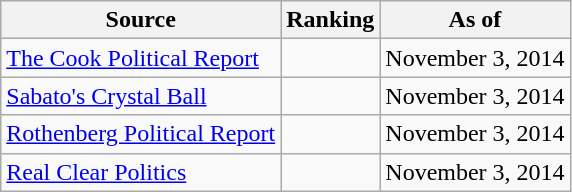<table class="wikitable" style="text-align:center">
<tr>
<th>Source</th>
<th>Ranking</th>
<th>As of</th>
</tr>
<tr>
<td align=left><a href='#'>The Cook Political Report</a></td>
<td></td>
<td>November 3, 2014</td>
</tr>
<tr>
<td align=left><a href='#'>Sabato's Crystal Ball</a></td>
<td></td>
<td>November 3, 2014</td>
</tr>
<tr>
<td align=left><a href='#'>Rothenberg Political Report</a></td>
<td></td>
<td>November 3, 2014</td>
</tr>
<tr>
<td align=left><a href='#'>Real Clear Politics</a></td>
<td></td>
<td>November 3, 2014</td>
</tr>
</table>
